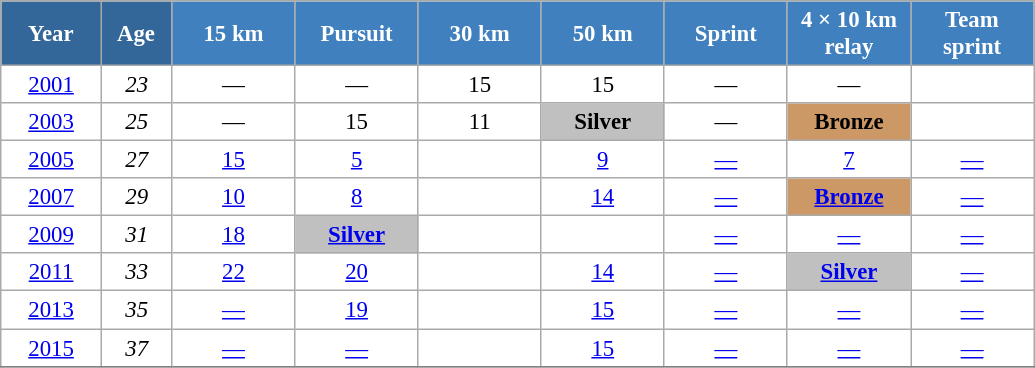<table class="wikitable" style="font-size:95%; text-align:center; border:grey solid 1px; border-collapse:collapse; background:#ffffff;">
<tr>
<th style="background-color:#369; color:white; width:60px;"> Year </th>
<th style="background-color:#369; color:white; width:40px;"> Age </th>
<th style="background-color:#4180be; color:white; width:75px;"> 15 km </th>
<th style="background-color:#4180be; color:white; width:75px;"> Pursuit </th>
<th style="background-color:#4180be; color:white; width:75px;"> 30 km </th>
<th style="background-color:#4180be; color:white; width:75px;"> 50 km </th>
<th style="background-color:#4180be; color:white; width:75px;"> Sprint </th>
<th style="background-color:#4180be; color:white; width:75px;"> 4 × 10 km <br> relay </th>
<th style="background-color:#4180be; color:white; width:75px;"> Team <br> sprint </th>
</tr>
<tr>
<td><a href='#'>2001</a></td>
<td><em>23</em></td>
<td>—</td>
<td>—</td>
<td>15</td>
<td>15</td>
<td>—</td>
<td>—</td>
<td></td>
</tr>
<tr>
<td><a href='#'>2003</a></td>
<td><em>25</em></td>
<td>—</td>
<td>15</td>
<td>11</td>
<td style="background:silver;"><strong>Silver</strong></td>
<td>—</td>
<td bgcolor="cc9966"><strong>Bronze</strong></td>
<td></td>
</tr>
<tr>
<td><a href='#'>2005</a></td>
<td><em>27</em></td>
<td><a href='#'>15</a></td>
<td><a href='#'>5</a></td>
<td></td>
<td><a href='#'>9</a></td>
<td><a href='#'>—</a></td>
<td><a href='#'>7</a></td>
<td><a href='#'>—</a></td>
</tr>
<tr>
<td><a href='#'>2007</a></td>
<td><em>29</em></td>
<td><a href='#'>10</a></td>
<td><a href='#'>8</a></td>
<td></td>
<td><a href='#'>14</a></td>
<td><a href='#'>—</a></td>
<td bgcolor="cc9966"><a href='#'><strong>Bronze</strong></a></td>
<td><a href='#'>—</a></td>
</tr>
<tr>
<td><a href='#'>2009</a></td>
<td><em>31</em></td>
<td><a href='#'>18</a></td>
<td style="background:silver;"><a href='#'><strong>Silver</strong></a></td>
<td></td>
<td><a href='#'></a></td>
<td><a href='#'>—</a></td>
<td><a href='#'>—</a></td>
<td><a href='#'>—</a></td>
</tr>
<tr>
<td><a href='#'>2011</a></td>
<td><em>33</em></td>
<td><a href='#'>22</a></td>
<td><a href='#'>20</a></td>
<td></td>
<td><a href='#'>14</a></td>
<td><a href='#'>—</a></td>
<td style="background:silver;"><a href='#'><strong>Silver</strong></a></td>
<td><a href='#'>—</a></td>
</tr>
<tr>
<td><a href='#'>2013</a></td>
<td><em>35</em></td>
<td><a href='#'>—</a></td>
<td><a href='#'>19</a></td>
<td></td>
<td><a href='#'>15</a></td>
<td><a href='#'>—</a></td>
<td><a href='#'>—</a></td>
<td><a href='#'>—</a></td>
</tr>
<tr>
<td><a href='#'>2015</a></td>
<td><em>37</em></td>
<td><a href='#'>—</a></td>
<td><a href='#'>—</a></td>
<td></td>
<td><a href='#'>15</a></td>
<td><a href='#'>—</a></td>
<td><a href='#'>—</a></td>
<td><a href='#'>—</a></td>
</tr>
<tr>
</tr>
</table>
